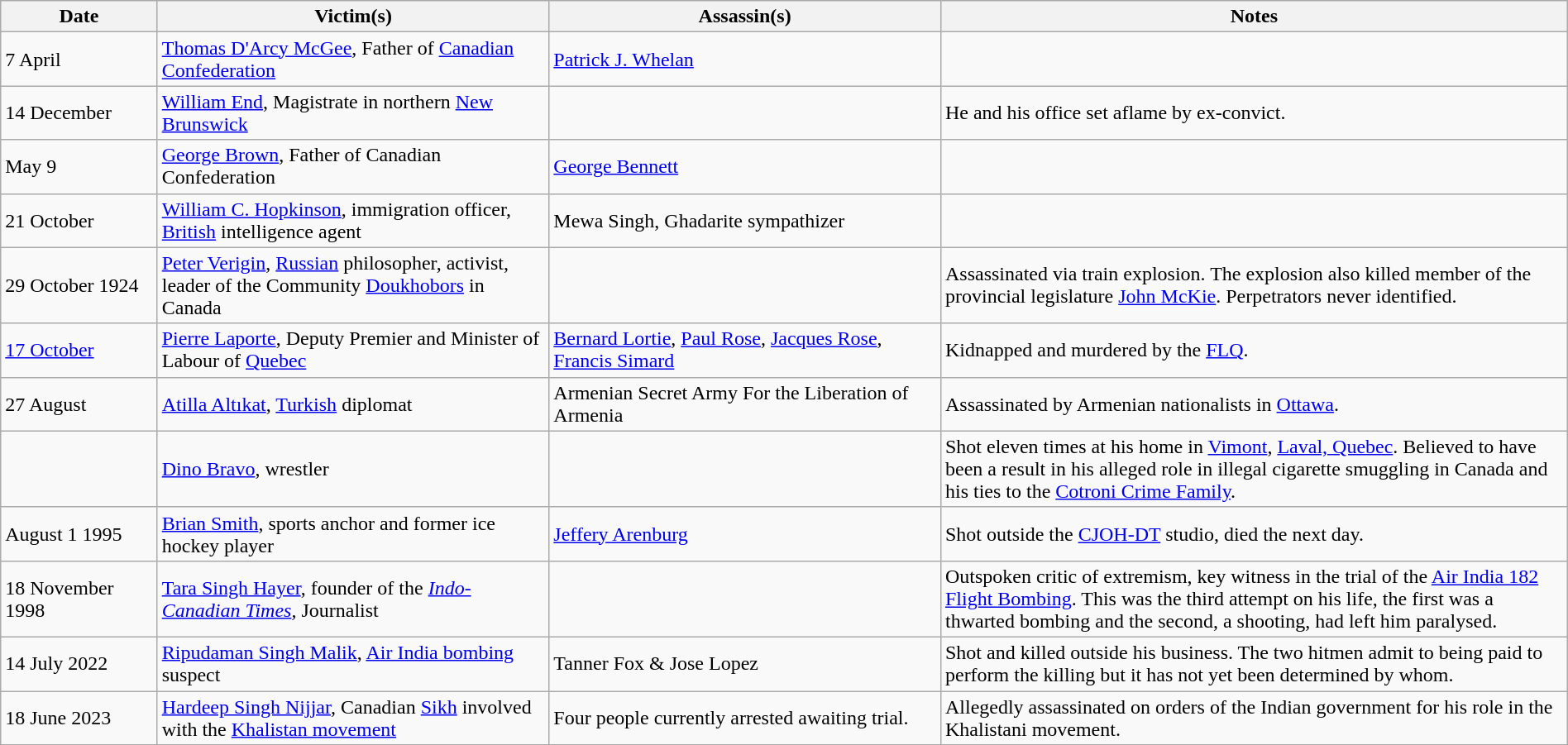<table class="wikitable sortable sticky-header" style="width:100%">
<tr>
<th style="width:10%">Date</th>
<th style="width:25%">Victim(s)</th>
<th style="width:25%">Assassin(s)</th>
<th style="width:40%">Notes</th>
</tr>
<tr>
<td>7 April </td>
<td><a href='#'>Thomas D'Arcy McGee</a>, Father of <a href='#'>Canadian Confederation</a></td>
<td><a href='#'>Patrick J. Whelan</a></td>
<td></td>
</tr>
<tr>
<td>14 December </td>
<td><a href='#'>William End</a>, Magistrate in northern <a href='#'>New Brunswick</a></td>
<td></td>
<td>He and his office set aflame by ex-convict.</td>
</tr>
<tr>
<td>May 9 </td>
<td><a href='#'>George Brown</a>, Father of Canadian Confederation</td>
<td><a href='#'>George Bennett</a></td>
<td></td>
</tr>
<tr>
<td>21 October </td>
<td><a href='#'>William C. Hopkinson</a>, immigration officer, <a href='#'>British</a> intelligence agent</td>
<td>Mewa Singh, Ghadarite sympathizer</td>
<td></td>
</tr>
<tr>
<td>29 October 1924</td>
<td><a href='#'>Peter Verigin</a>, <a href='#'>Russian</a> philosopher, activist, leader of the Community <a href='#'>Doukhobors</a> in Canada</td>
<td></td>
<td>Assassinated via train explosion. The explosion also killed member of the provincial legislature <a href='#'>John McKie</a>. Perpetrators never identified.</td>
</tr>
<tr>
<td><a href='#'>17 October </a></td>
<td><a href='#'>Pierre Laporte</a>, Deputy Premier and Minister of Labour of <a href='#'>Quebec</a></td>
<td><a href='#'>Bernard Lortie</a>, <a href='#'>Paul Rose</a>, <a href='#'>Jacques Rose</a>, <a href='#'>Francis Simard</a></td>
<td>Kidnapped and murdered by the <a href='#'>FLQ</a>.</td>
</tr>
<tr>
<td>27 August </td>
<td><a href='#'>Atilla Altıkat</a>, <a href='#'>Turkish</a> diplomat</td>
<td>Armenian Secret Army For the Liberation of Armenia</td>
<td>Assassinated by Armenian nationalists in <a href='#'>Ottawa</a>.</td>
</tr>
<tr>
<td></td>
<td><a href='#'>Dino Bravo</a>, wrestler</td>
<td></td>
<td>Shot eleven times at his home in <a href='#'>Vimont</a>, <a href='#'>Laval, Quebec</a>. Believed to have been a result in his alleged role in illegal cigarette smuggling in Canada and his ties to the <a href='#'>Cotroni Crime Family</a>.</td>
</tr>
<tr>
<td>August 1 1995</td>
<td><a href='#'>Brian Smith</a>, sports anchor and former ice hockey player</td>
<td><a href='#'>Jeffery Arenburg</a></td>
<td>Shot outside the <a href='#'>CJOH-DT</a> studio, died the next day.</td>
</tr>
<tr>
<td>18 November 1998</td>
<td><a href='#'>Tara Singh Hayer</a>, founder of the <em><a href='#'>Indo-Canadian Times</a>,</em> Journalist</td>
<td></td>
<td>Outspoken critic of extremism, key witness in the trial of the <a href='#'>Air India 182 Flight Bombing</a>. This was the third attempt on his life, the first was a thwarted bombing and the second, a shooting, had left him paralysed.</td>
</tr>
<tr>
<td>14 July 2022</td>
<td><a href='#'>Ripudaman Singh Malik</a>, <a href='#'>Air India bombing</a> suspect</td>
<td>Tanner Fox & Jose Lopez</td>
<td>Shot and killed outside his business. The two hitmen admit to being paid to perform the killing but it has not yet been determined by whom.</td>
</tr>
<tr>
<td>18 June 2023</td>
<td><a href='#'>Hardeep Singh Nijjar</a>, Canadian <a href='#'>Sikh</a> involved with the <a href='#'>Khalistan movement</a></td>
<td>Four people currently arrested awaiting trial.</td>
<td>Allegedly assassinated on orders of the Indian government for his role in the Khalistani movement.</td>
</tr>
</table>
